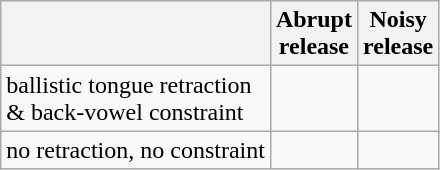<table class="wikitable">
<tr>
<th></th>
<th>Abrupt <br>release</th>
<th>Noisy <br>release</th>
</tr>
<tr>
<td>ballistic tongue retraction<br>& back-vowel constraint</td>
<td align=center></td>
<td align=center></td>
</tr>
<tr>
<td>no retraction, no constraint</td>
<td align=center></td>
<td align=center></td>
</tr>
</table>
